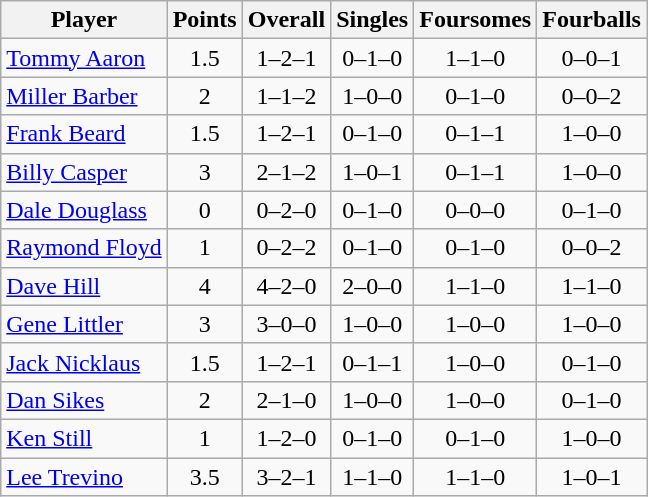<table class="wikitable sortable" style="text-align:center">
<tr>
<th>Player</th>
<th>Points</th>
<th>Overall</th>
<th>Singles</th>
<th>Foursomes</th>
<th>Fourballs</th>
</tr>
<tr>
<td align=left><a href='#'>Tommy Aaron</a></td>
<td>1.5</td>
<td>1–2–1</td>
<td>0–1–0</td>
<td>1–1–0</td>
<td>0–0–1</td>
</tr>
<tr>
<td align=left><a href='#'>Miller Barber</a></td>
<td>2</td>
<td>1–1–2</td>
<td>1–0–0</td>
<td>0–1–0</td>
<td>0–0–2</td>
</tr>
<tr>
<td align=left><a href='#'>Frank Beard</a></td>
<td>1.5</td>
<td>1–2–1</td>
<td>0–1–0</td>
<td>0–1–1</td>
<td>1–0–0</td>
</tr>
<tr>
<td align=left><a href='#'>Billy Casper</a></td>
<td>3</td>
<td>2–1–2</td>
<td>1–0–1</td>
<td>0–1–1</td>
<td>1–0–0</td>
</tr>
<tr>
<td align=left><a href='#'>Dale Douglass</a></td>
<td>0</td>
<td>0–2–0</td>
<td>0–1–0</td>
<td>0–0–0</td>
<td>0–1–0</td>
</tr>
<tr>
<td align=left><a href='#'>Raymond Floyd</a></td>
<td>1</td>
<td>0–2–2</td>
<td>0–1–0</td>
<td>0–1–0</td>
<td>0–0–2</td>
</tr>
<tr>
<td align=left><a href='#'>Dave Hill</a></td>
<td>4</td>
<td>4–2–0</td>
<td>2–0–0</td>
<td>1–1–0</td>
<td>1–1–0</td>
</tr>
<tr>
<td align=left><a href='#'>Gene Littler</a></td>
<td>3</td>
<td>3–0–0</td>
<td>1–0–0</td>
<td>1–0–0</td>
<td>1–0–0</td>
</tr>
<tr>
<td align=left><a href='#'>Jack Nicklaus</a></td>
<td>1.5</td>
<td>1–2–1</td>
<td>0–1–1</td>
<td>1–0–0</td>
<td>0–1–0</td>
</tr>
<tr>
<td align=left><a href='#'>Dan Sikes</a></td>
<td>2</td>
<td>2–1–0</td>
<td>1–0–0</td>
<td>1–0–0</td>
<td>0–1–0</td>
</tr>
<tr>
<td align=left><a href='#'>Ken Still</a></td>
<td>1</td>
<td>1–2–0</td>
<td>0–1–0</td>
<td>0–1–0</td>
<td>1–0–0</td>
</tr>
<tr>
<td align=left><a href='#'>Lee Trevino</a></td>
<td>3.5</td>
<td>3–2–1</td>
<td>1–1–0</td>
<td>1–1–0</td>
<td>1–0–1</td>
</tr>
</table>
